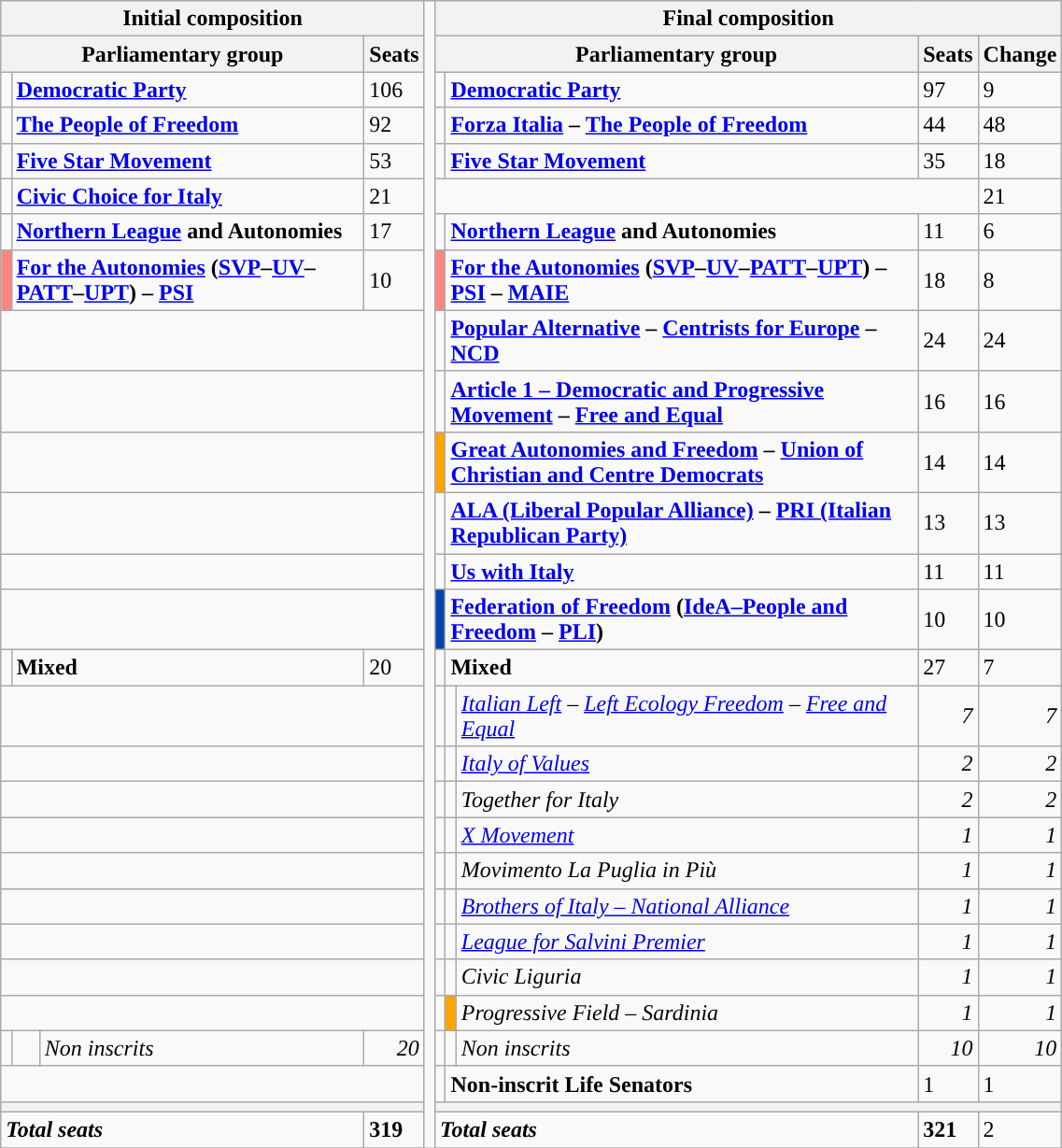<table class="wikitable" style="width : 60%;">
<tr>
<th colspan="4">Initial composition</th>
<td rowspan="30" style="width : 1%;"></td>
<th colspan="5">Final composition</th>
</tr>
<tr>
<th colspan="3">Parliamentary group</th>
<th>Seats</th>
<th colspan="3">Parliamentary group</th>
<th>Seats</th>
<th>Change</th>
</tr>
<tr>
<td></td>
<td colspan = "2"><strong><a href='#'>Democratic Party</a></strong></td>
<td>106</td>
<td></td>
<td colspan = "2"><strong><a href='#'>Democratic Party</a></strong></td>
<td>97</td>
<td> 9</td>
</tr>
<tr>
<td></td>
<td colspan = "2"><strong><a href='#'>The People of Freedom</a></strong></td>
<td>92</td>
<td></td>
<td colspan = "2"><strong><a href='#'>Forza Italia</a> – <a href='#'>The People of Freedom</a></strong></td>
<td>44</td>
<td> 48</td>
</tr>
<tr>
<td></td>
<td colspan = "2"><strong><a href='#'>Five Star Movement</a></strong></td>
<td>53</td>
<td></td>
<td colspan = "2"><strong><a href='#'>Five Star Movement</a></strong></td>
<td>35</td>
<td> 18</td>
</tr>
<tr>
<td></td>
<td colspan = "2"><strong><a href='#'>Civic Choice for Italy</a></strong></td>
<td>21</td>
<td colspan = "4"></td>
<td> 21</td>
</tr>
<tr>
<td></td>
<td colspan = "2"><strong><a href='#'>Northern League</a> and Autonomies</strong></td>
<td>17</td>
<td></td>
<td colspan = "2"><strong><a href='#'>Northern League</a> and Autonomies</strong></td>
<td>11</td>
<td> 6</td>
</tr>
<tr>
<td bgcolor="#FF8581" width=1%></td>
<td colspan = "2"><strong><a href='#'>For the Autonomies</a> (<a href='#'>SVP</a>–<a href='#'>UV</a>–<a href='#'>PATT</a>–<a href='#'>UPT</a>) – <a href='#'>PSI</a></strong></td>
<td>10</td>
<td bgcolor="#FF8581" width=1%></td>
<td colspan = "2"><strong><a href='#'>For the Autonomies</a> (<a href='#'>SVP</a>–<a href='#'>UV</a>–<a href='#'>PATT</a>–<a href='#'>UPT</a>) – <a href='#'>PSI</a> – <a href='#'>MAIE</a></strong></td>
<td>18</td>
<td> 8</td>
</tr>
<tr>
<td colspan = "4"></td>
<td></td>
<td colspan = "2"><strong><a href='#'>Popular Alternative</a> – <a href='#'>Centrists for Europe</a> – <a href='#'>NCD</a></strong></td>
<td>24</td>
<td> 24</td>
</tr>
<tr>
<td colspan = "4"></td>
<td></td>
<td colspan = "2"><strong><a href='#'>Article 1 – Democratic and Progressive Movement</a> – <a href='#'>Free and Equal</a></strong></td>
<td>16</td>
<td> 16</td>
</tr>
<tr>
<td colspan = "4"></td>
<td bgcolor="orange" width=1%></td>
<td colspan = "2"><strong><a href='#'>Great Autonomies and Freedom</a> – <a href='#'>Union of Christian and Centre Democrats</a></strong></td>
<td>14</td>
<td> 14</td>
</tr>
<tr>
<td colspan = "4"></td>
<td></td>
<td colspan = "2"><strong><a href='#'>ALA (Liberal Popular Alliance)</a> – <a href='#'>PRI (Italian Republican Party)</a></strong></td>
<td>13</td>
<td> 13</td>
</tr>
<tr>
<td colspan = "4"></td>
<td></td>
<td colspan = "2"><strong><a href='#'>Us with Italy</a></strong></td>
<td>11</td>
<td> 11</td>
</tr>
<tr>
<td colspan = "4"></td>
<td bgcolor="#0045AA" width=1%></td>
<td colspan = "2"><strong><a href='#'>Federation of Freedom</a> (<a href='#'>IdeA–People and Freedom</a> – <a href='#'>PLI</a>)</strong></td>
<td>10</td>
<td> 10</td>
</tr>
<tr>
<td></td>
<td colspan = "2"><strong>Mixed</strong></td>
<td>20</td>
<td></td>
<td colspan = "2"><strong>Mixed</strong></td>
<td>27</td>
<td> 7</td>
</tr>
<tr>
<td colspan = "4"></td>
<td></td>
<td></td>
<td><em><a href='#'>Italian Left</a> – <a href='#'>Left Ecology Freedom</a> – <a href='#'>Free and Equal</a></em></td>
<td align="right"><em>7</em></td>
<td align="right"> <em>7</em></td>
</tr>
<tr>
<td colspan = "4"></td>
<td></td>
<td></td>
<td><em><a href='#'>Italy of Values</a></em></td>
<td align="right"><em>2</em></td>
<td align="right"> <em>2</em></td>
</tr>
<tr>
<td colspan = "4"></td>
<td></td>
<td></td>
<td><em>Together for Italy</em></td>
<td align="right"><em>2</em></td>
<td align="right"> <em>2</em></td>
</tr>
<tr>
<td colspan = "4"></td>
<td></td>
<td></td>
<td><em><a href='#'>X Movement</a></em></td>
<td align="right"><em>1</em></td>
<td align="right"> <em>1</em></td>
</tr>
<tr>
<td colspan = "4"></td>
<td></td>
<td></td>
<td><em>Movimento La Puglia in Più</em></td>
<td align="right"><em>1</em></td>
<td align="right"> <em>1</em></td>
</tr>
<tr>
<td colspan = "4"></td>
<td></td>
<td></td>
<td><em><a href='#'>Brothers of Italy – National Alliance</a></em></td>
<td align="right"><em>1</em></td>
<td align="right"> <em>1</em></td>
</tr>
<tr>
<td colspan = "4"></td>
<td></td>
<td></td>
<td><em><a href='#'>League for Salvini Premier</a></em></td>
<td align="right"><em>1</em></td>
<td align="right"> <em>1</em></td>
</tr>
<tr>
<td colspan = "4"></td>
<td></td>
<td></td>
<td><em>Civic Liguria</em></td>
<td align="right"><em>1</em></td>
<td align="right"> <em>1</em></td>
</tr>
<tr>
<td colspan = "4"></td>
<td></td>
<td bgcolor="orange" width=1%></td>
<td><em>Progressive Field – Sardinia</em></td>
<td align="right"><em>1</em></td>
<td align="right"> <em>1</em></td>
</tr>
<tr>
<td></td>
<td></td>
<td><em>Non inscrits</em></td>
<td align="right"><em>20</em></td>
<td></td>
<td></td>
<td><em>Non inscrits</em></td>
<td align="right"><em>10</em></td>
<td align="right"> <em>10</em></td>
</tr>
<tr>
<td colspan = "4"></td>
<td></td>
<td colspan = "2"><strong>Non-inscrit Life Senators</strong></td>
<td>1</td>
<td> 1</td>
</tr>
<tr>
<th colspan="4"></th>
<th colspan="5"></th>
</tr>
<tr>
<td colspan="3"><strong><em>Total seats</em></strong></td>
<td><strong>319</strong></td>
<td colspan="3"><strong><em>Total seats</em></strong></td>
<td><strong>321</strong></td>
<td> 2</td>
</tr>
<tr>
</tr>
</table>
